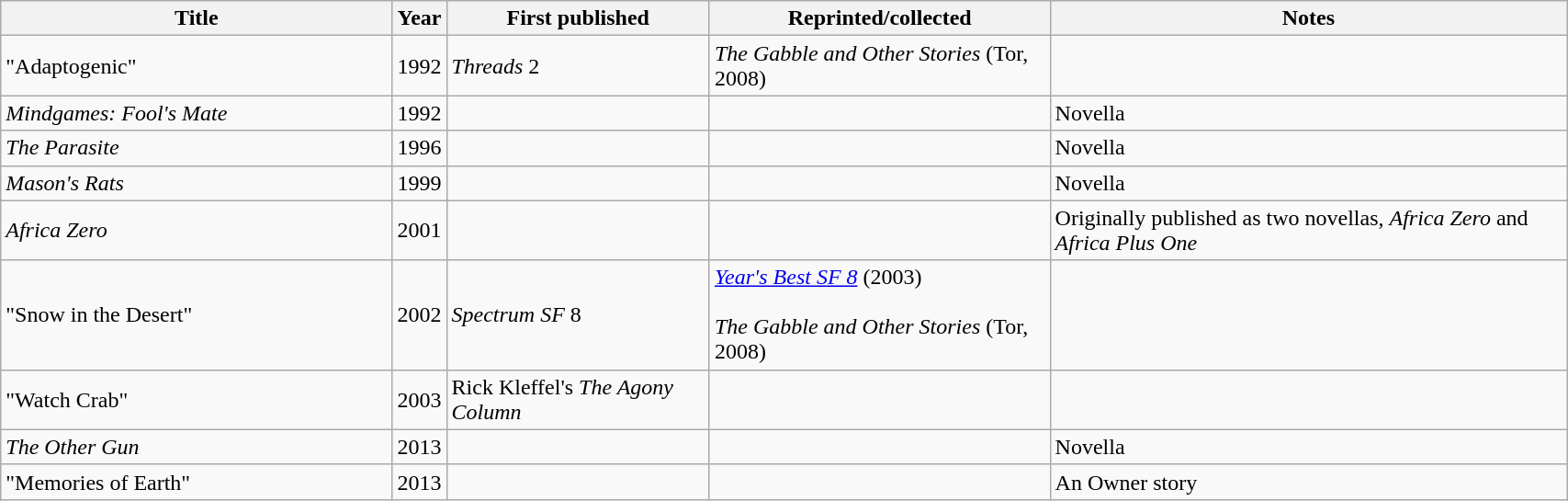<table class='wikitable sortable' width='90%'>
<tr>
<th width=25%>Title</th>
<th>Year</th>
<th>First published</th>
<th>Reprinted/collected</th>
<th>Notes</th>
</tr>
<tr>
<td>"Adaptogenic"</td>
<td>1992</td>
<td><em>Threads</em> 2</td>
<td><em>The Gabble and Other Stories</em> (Tor, 2008)</td>
<td></td>
</tr>
<tr>
<td><em>Mindgames: Fool's Mate</em></td>
<td>1992</td>
<td></td>
<td></td>
<td>Novella</td>
</tr>
<tr>
<td><em>The Parasite</em></td>
<td>1996</td>
<td></td>
<td></td>
<td>Novella</td>
</tr>
<tr>
<td><em>Mason's Rats</em></td>
<td>1999</td>
<td></td>
<td></td>
<td>Novella</td>
</tr>
<tr>
<td><em>Africa Zero</em></td>
<td>2001</td>
<td></td>
<td></td>
<td>Originally published as two novellas, <em>Africa Zero</em> and <em>Africa Plus One</em></td>
</tr>
<tr>
<td>"Snow in the Desert"</td>
<td>2002</td>
<td><em>Spectrum SF</em> 8</td>
<td><em><a href='#'>Year's Best SF 8</a></em> (2003)<br><br><em>The Gabble and Other Stories</em> (Tor, 2008)</td>
<td></td>
</tr>
<tr>
<td>"Watch Crab"</td>
<td>2003</td>
<td>Rick Kleffel's <em>The Agony Column</em></td>
<td></td>
<td></td>
</tr>
<tr>
<td><em>The Other Gun</em></td>
<td>2013</td>
<td></td>
<td></td>
<td>Novella</td>
</tr>
<tr>
<td>"Memories of Earth"</td>
<td>2013</td>
<td></td>
<td></td>
<td>An Owner story</td>
</tr>
</table>
